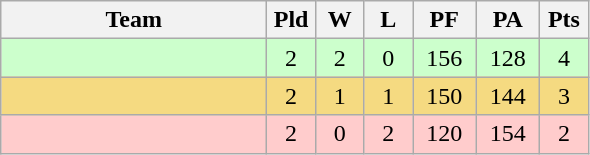<table class="wikitable" style="text-align:center;">
<tr>
<th width=170>Team</th>
<th width=25>Pld</th>
<th width=25>W</th>
<th width=25>L</th>
<th width=35>PF</th>
<th width=35>PA</th>
<th width=25>Pts</th>
</tr>
<tr bgcolor=#ccffcc>
<td align="left"></td>
<td>2</td>
<td>2</td>
<td>0</td>
<td>156</td>
<td>128</td>
<td>4</td>
</tr>
<tr bgcolor=#F5DA81>
<td align="left"></td>
<td>2</td>
<td>1</td>
<td>1</td>
<td>150</td>
<td>144</td>
<td>3</td>
</tr>
<tr bgcolor=#ffcccc>
<td align="left"></td>
<td>2</td>
<td>0</td>
<td>2</td>
<td>120</td>
<td>154</td>
<td>2</td>
</tr>
</table>
